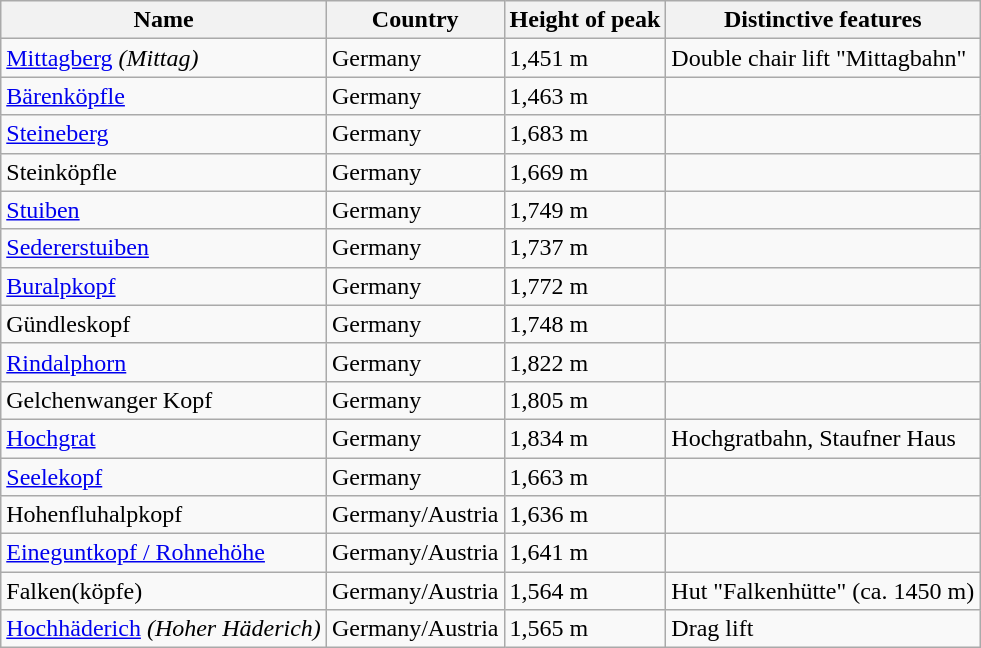<table class="wikitable">
<tr>
<th>Name</th>
<th>Country</th>
<th>Height of peak</th>
<th>Distinctive features<br></th>
</tr>
<tr>
<td><a href='#'>Mittagberg</a> <em>(Mittag)</em></td>
<td>Germany</td>
<td>1,451 m</td>
<td>Double chair lift "Mittagbahn"</td>
</tr>
<tr>
<td><a href='#'>Bärenköpfle</a></td>
<td>Germany</td>
<td>1,463 m</td>
<td> </td>
</tr>
<tr>
<td><a href='#'>Steineberg</a></td>
<td>Germany</td>
<td>1,683 m</td>
<td> </td>
</tr>
<tr>
<td>Steinköpfle</td>
<td>Germany</td>
<td>1,669 m</td>
<td></td>
</tr>
<tr>
<td><a href='#'>Stuiben</a></td>
<td>Germany</td>
<td>1,749 m</td>
<td> </td>
</tr>
<tr>
<td><a href='#'>Sedererstuiben</a></td>
<td>Germany</td>
<td>1,737 m</td>
<td> </td>
</tr>
<tr>
<td><a href='#'>Buralpkopf</a></td>
<td>Germany</td>
<td>1,772 m</td>
<td> </td>
</tr>
<tr>
<td>Gündleskopf</td>
<td>Germany</td>
<td>1,748 m</td>
<td> </td>
</tr>
<tr>
<td><a href='#'>Rindalphorn</a></td>
<td>Germany</td>
<td>1,822 m</td>
<td> </td>
</tr>
<tr>
<td>Gelchenwanger Kopf</td>
<td>Germany</td>
<td>1,805 m</td>
<td> </td>
</tr>
<tr>
<td><a href='#'>Hochgrat</a></td>
<td>Germany</td>
<td>1,834 m</td>
<td>Hochgratbahn, Staufner Haus</td>
</tr>
<tr>
<td><a href='#'>Seelekopf</a></td>
<td>Germany</td>
<td>1,663 m</td>
<td> </td>
</tr>
<tr>
<td>Hohenfluhalpkopf</td>
<td>Germany/Austria</td>
<td>1,636 m</td>
<td> </td>
</tr>
<tr>
<td><a href='#'>Eineguntkopf / Rohnehöhe</a></td>
<td>Germany/Austria</td>
<td>1,641 m</td>
<td></td>
</tr>
<tr>
<td>Falken(köpfe)</td>
<td>Germany/Austria</td>
<td>1,564 m</td>
<td>Hut "Falkenhütte" (ca. 1450 m)</td>
</tr>
<tr>
<td><a href='#'>Hochhäderich</a> <em>(Hoher Häderich)</em></td>
<td>Germany/Austria</td>
<td>1,565 m</td>
<td>Drag lift</td>
</tr>
</table>
